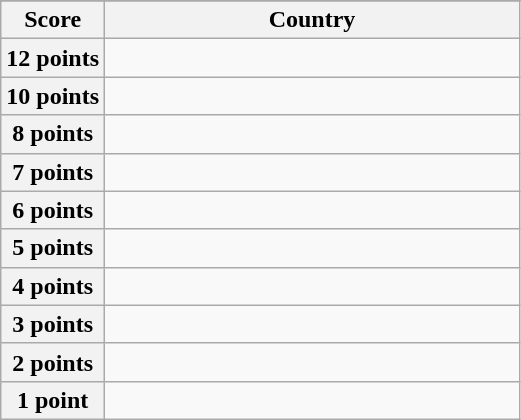<table class="wikitable">
<tr>
</tr>
<tr>
<th scope="col" width="20%">Score</th>
<th scope="col">Country</th>
</tr>
<tr>
<th scope="row">12 points</th>
<td></td>
</tr>
<tr>
<th scope="row">10 points</th>
<td></td>
</tr>
<tr>
<th scope="row">8 points</th>
<td></td>
</tr>
<tr>
<th scope="row">7 points</th>
<td></td>
</tr>
<tr>
<th scope="row">6 points</th>
<td></td>
</tr>
<tr>
<th scope="row">5 points</th>
<td></td>
</tr>
<tr>
<th scope="row">4 points</th>
<td></td>
</tr>
<tr>
<th scope="row">3 points</th>
<td></td>
</tr>
<tr>
<th scope="row">2 points</th>
<td></td>
</tr>
<tr>
<th scope="row">1 point</th>
<td></td>
</tr>
</table>
